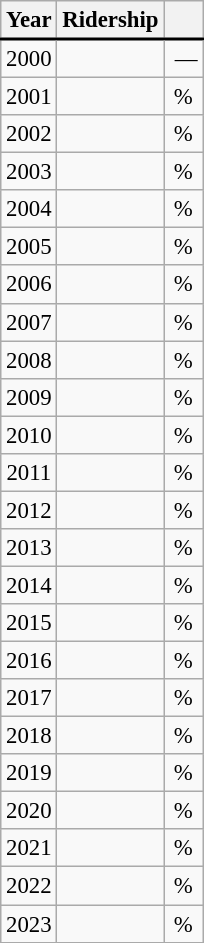<table class="wikitable sortable mw-collapsible autocollapse floatright" style="border-spacing: 1px; text-align:center; font-size:95%;">
<tr>
<th scope="col" style="border-bottom:2px solid black">Year</th>
<th scope="col" style="border-bottom:2px solid black">Ridership</th>
<th scope="col" style="border-bottom:2px solid black"></th>
</tr>
<tr>
<td>2000</td>
<td></td>
<td> —</td>
</tr>
<tr>
<td>2001</td>
<td></td>
<td>% </td>
</tr>
<tr>
<td>2002</td>
<td></td>
<td>% </td>
</tr>
<tr>
<td>2003</td>
<td></td>
<td>% </td>
</tr>
<tr>
<td>2004</td>
<td></td>
<td>% </td>
</tr>
<tr>
<td>2005</td>
<td></td>
<td>% </td>
</tr>
<tr>
<td>2006</td>
<td></td>
<td>% </td>
</tr>
<tr>
<td>2007</td>
<td></td>
<td>% </td>
</tr>
<tr>
<td>2008</td>
<td></td>
<td>% </td>
</tr>
<tr>
<td>2009</td>
<td></td>
<td>% </td>
</tr>
<tr>
<td>2010</td>
<td></td>
<td>% </td>
</tr>
<tr>
<td>2011</td>
<td></td>
<td>% </td>
</tr>
<tr>
<td>2012</td>
<td></td>
<td>% </td>
</tr>
<tr>
<td>2013</td>
<td></td>
<td>% </td>
</tr>
<tr>
<td>2014</td>
<td></td>
<td>% </td>
</tr>
<tr>
<td>2015</td>
<td></td>
<td>% </td>
</tr>
<tr>
<td>2016</td>
<td></td>
<td>% </td>
</tr>
<tr>
<td>2017</td>
<td></td>
<td>% </td>
</tr>
<tr>
<td>2018</td>
<td></td>
<td>% </td>
</tr>
<tr>
<td>2019</td>
<td></td>
<td>% </td>
</tr>
<tr>
<td>2020</td>
<td></td>
<td>% </td>
</tr>
<tr>
<td>2021</td>
<td></td>
<td>% </td>
</tr>
<tr>
<td>2022</td>
<td></td>
<td>% </td>
</tr>
<tr>
<td>2023</td>
<td></td>
<td>% </td>
</tr>
</table>
